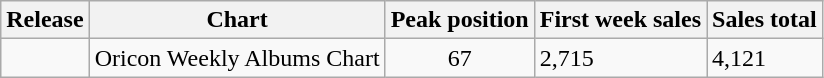<table class="wikitable">
<tr>
<th>Release</th>
<th>Chart</th>
<th>Peak position</th>
<th>First week sales</th>
<th>Sales total</th>
</tr>
<tr>
<td></td>
<td>Oricon Weekly Albums Chart</td>
<td align="center">67</td>
<td>2,715</td>
<td>4,121</td>
</tr>
</table>
